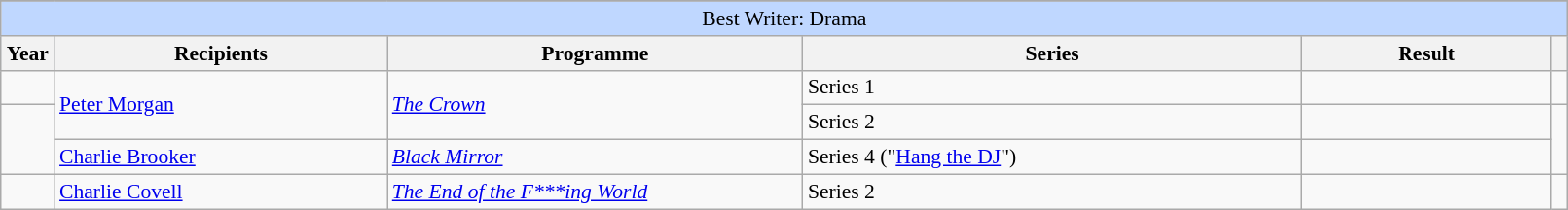<table class="wikitable plainrowheaders" style="font-size: 90%" width=85%>
<tr>
</tr>
<tr ---- bgcolor="#bfd7ff">
<td colspan=6 align=center>Best Writer: Drama</td>
</tr>
<tr ---- bgcolor="#ebf5ff">
<th scope="col" style="width:2%;">Year</th>
<th scope="col" style="width:20%;">Recipients</th>
<th scope="col" style="width:25%;">Programme</th>
<th scope="col" style="width:30%;">Series</th>
<th scope="col" style="width:15%;">Result</th>
<th scope="col" class="unsortable" style="width:1%;"></th>
</tr>
<tr>
<td></td>
<td rowspan="2"><a href='#'>Peter Morgan</a></td>
<td rowspan="2"><em><a href='#'>The Crown</a></em></td>
<td>Series 1</td>
<td></td>
<td></td>
</tr>
<tr>
<td rowspan="2"></td>
<td>Series 2</td>
<td></td>
<td rowspan="2"></td>
</tr>
<tr>
<td><a href='#'>Charlie Brooker</a></td>
<td><em><a href='#'>Black Mirror</a></em></td>
<td>Series 4 ("<a href='#'>Hang the DJ</a>")</td>
<td></td>
</tr>
<tr>
<td></td>
<td><a href='#'>Charlie Covell</a></td>
<td><em><a href='#'>The End of the F***ing World</a></em></td>
<td>Series 2</td>
<td></td>
<td></td>
</tr>
</table>
